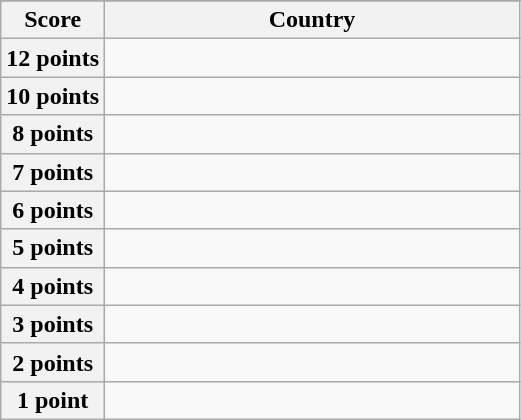<table class="wikitable">
<tr>
</tr>
<tr>
<th scope="col" width="20%">Score</th>
<th scope="col">Country</th>
</tr>
<tr>
<th scope="row">12 points</th>
<td></td>
</tr>
<tr>
<th scope="row">10 points</th>
<td></td>
</tr>
<tr>
<th scope="row">8 points</th>
<td></td>
</tr>
<tr>
<th scope="row">7 points</th>
<td></td>
</tr>
<tr>
<th scope="row">6 points</th>
<td></td>
</tr>
<tr>
<th scope="row">5 points</th>
<td></td>
</tr>
<tr>
<th scope="row">4 points</th>
<td></td>
</tr>
<tr>
<th scope="row">3 points</th>
<td></td>
</tr>
<tr>
<th scope="row">2 points</th>
<td></td>
</tr>
<tr>
<th scope="row">1 point</th>
<td></td>
</tr>
</table>
